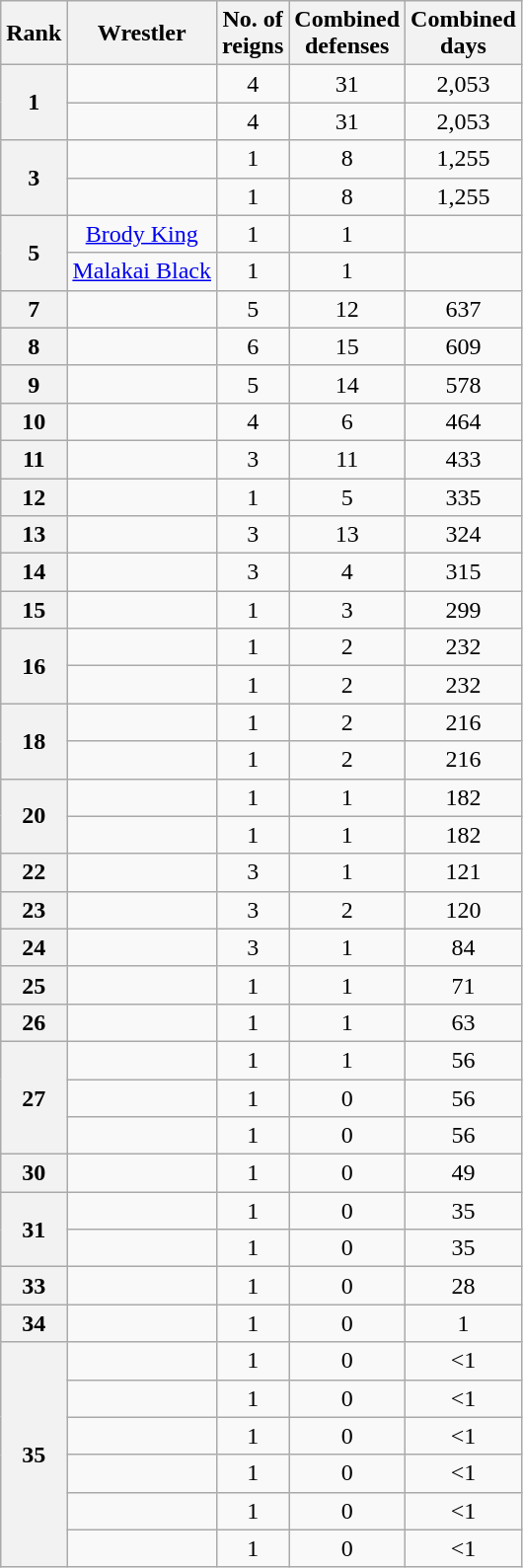<table class="wikitable sortable" style="text-align: center">
<tr>
<th>Rank </th>
<th>Wrestler</th>
<th>No. of<br>reigns</th>
<th>Combined<br>defenses</th>
<th>Combined<br>days</th>
</tr>
<tr>
<th rowspan=2>1</th>
<td></td>
<td>4</td>
<td>31</td>
<td>2,053</td>
</tr>
<tr>
<td></td>
<td>4</td>
<td>31</td>
<td>2,053</td>
</tr>
<tr>
<th rowspan=2>3</th>
<td></td>
<td>1</td>
<td>8</td>
<td>1,255</td>
</tr>
<tr>
<td></td>
<td>1</td>
<td>8</td>
<td>1,255</td>
</tr>
<tr>
<th rowspan=2>5</th>
<td><a href='#'>Brody King</a></td>
<td>1</td>
<td>1</td>
<td></td>
</tr>
<tr>
<td><a href='#'>Malakai Black</a></td>
<td>1</td>
<td>1</td>
<td></td>
</tr>
<tr>
<th>7</th>
<td></td>
<td>5</td>
<td>12</td>
<td>637</td>
</tr>
<tr>
<th>8</th>
<td></td>
<td>6</td>
<td>15</td>
<td>609</td>
</tr>
<tr>
<th>9</th>
<td></td>
<td>5</td>
<td>14</td>
<td>578</td>
</tr>
<tr>
<th>10</th>
<td></td>
<td>4</td>
<td>6</td>
<td>464</td>
</tr>
<tr>
<th>11</th>
<td></td>
<td>3</td>
<td>11</td>
<td>433</td>
</tr>
<tr>
<th>12</th>
<td></td>
<td>1</td>
<td>5</td>
<td>335</td>
</tr>
<tr>
<th>13</th>
<td></td>
<td>3</td>
<td>13</td>
<td>324</td>
</tr>
<tr>
<th>14</th>
<td></td>
<td>3</td>
<td>4</td>
<td>315</td>
</tr>
<tr>
<th>15</th>
<td></td>
<td>1</td>
<td>3</td>
<td>299</td>
</tr>
<tr>
<th rowspan=2>16</th>
<td></td>
<td>1</td>
<td>2</td>
<td>232</td>
</tr>
<tr>
<td></td>
<td>1</td>
<td>2</td>
<td>232</td>
</tr>
<tr>
<th rowspan=2>18</th>
<td></td>
<td>1</td>
<td>2</td>
<td>216</td>
</tr>
<tr>
<td></td>
<td>1</td>
<td>2</td>
<td>216</td>
</tr>
<tr>
<th rowspan=2>20</th>
<td></td>
<td>1</td>
<td>1</td>
<td>182</td>
</tr>
<tr>
<td></td>
<td>1</td>
<td>1</td>
<td>182</td>
</tr>
<tr>
<th>22</th>
<td></td>
<td>3</td>
<td>1</td>
<td>121</td>
</tr>
<tr>
<th>23</th>
<td></td>
<td>3</td>
<td>2</td>
<td>120</td>
</tr>
<tr>
<th>24</th>
<td></td>
<td>3</td>
<td>1</td>
<td>84</td>
</tr>
<tr>
<th>25</th>
<td></td>
<td>1</td>
<td>1</td>
<td>71</td>
</tr>
<tr>
<th>26</th>
<td></td>
<td>1</td>
<td>1</td>
<td>63</td>
</tr>
<tr>
<th rowspan=3>27</th>
<td></td>
<td>1</td>
<td>1</td>
<td>56</td>
</tr>
<tr>
<td></td>
<td>1</td>
<td>0</td>
<td>56</td>
</tr>
<tr>
<td></td>
<td>1</td>
<td>0</td>
<td>56</td>
</tr>
<tr>
<th>30</th>
<td></td>
<td>1</td>
<td>0</td>
<td>49</td>
</tr>
<tr>
<th rowspan=2>31</th>
<td></td>
<td>1</td>
<td>0</td>
<td>35</td>
</tr>
<tr>
<td></td>
<td>1</td>
<td>0</td>
<td>35</td>
</tr>
<tr>
<th>33</th>
<td></td>
<td>1</td>
<td>0</td>
<td>28</td>
</tr>
<tr>
<th>34</th>
<td></td>
<td>1</td>
<td>0</td>
<td>1</td>
</tr>
<tr>
<th rowspan=6>35</th>
<td></td>
<td>1</td>
<td>0</td>
<td><1</td>
</tr>
<tr>
<td></td>
<td>1</td>
<td>0</td>
<td><1</td>
</tr>
<tr>
<td></td>
<td>1</td>
<td>0</td>
<td><1</td>
</tr>
<tr>
<td></td>
<td>1</td>
<td>0</td>
<td><1</td>
</tr>
<tr>
<td></td>
<td>1</td>
<td>0</td>
<td><1</td>
</tr>
<tr>
<td></td>
<td>1</td>
<td>0</td>
<td><1</td>
</tr>
</table>
